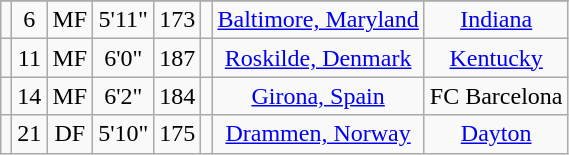<table class="wikitable sortable" border="1" style="text-align: center;">
<tr align=center>
</tr>
<tr>
<td></td>
<td>6</td>
<td>MF</td>
<td>5'11"</td>
<td>173</td>
<td></td>
<td><a href='#'>Baltimore, Maryland</a></td>
<td><a href='#'>Indiana</a></td>
</tr>
<tr>
<td></td>
<td>11</td>
<td>MF</td>
<td>6'0"</td>
<td>187</td>
<td></td>
<td><a href='#'>Roskilde, Denmark</a></td>
<td><a href='#'>Kentucky</a></td>
</tr>
<tr>
<td></td>
<td>14</td>
<td>MF</td>
<td>6'2"</td>
<td>184</td>
<td></td>
<td><a href='#'>Girona, Spain</a></td>
<td>FC Barcelona</td>
</tr>
<tr>
<td></td>
<td>21</td>
<td>DF</td>
<td>5'10"</td>
<td>175</td>
<td></td>
<td><a href='#'>Drammen, Norway</a></td>
<td><a href='#'>Dayton</a></td>
</tr>
</table>
